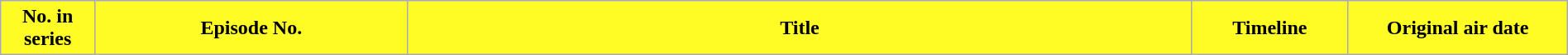<table class="wikitable plainrowheaders" style="width:100%; margin:auto;">
<tr>
<th scope="col" style="background-color:#FFFB25; color: #000000; width:6%;">No. in series</th>
<th scope="col" style="background-color:#FFFB25; color: #000000; width: 20%">Episode No.</th>
<th scope="col" style="background-color:#FFFB25; color: #000000; width: 50%">Title</th>
<th scope="col" style="background-color:#FFFB25; color: #000000; width:10%;">Timeline</th>
<th scope="col" style="background-color:#FFFB25; color: #000000; width: 30%;">Original air date<br>




























</th>
</tr>
</table>
